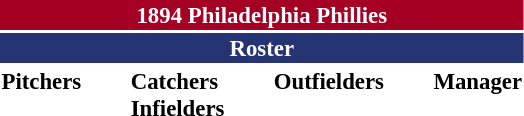<table class="toccolours" style="font-size: 95%;">
<tr>
<th colspan="10" style="background-color: #A50024; color: white; text-align: center;">1894 Philadelphia Phillies</th>
</tr>
<tr>
<td colspan="10" style="background-color: #263473; color: white; text-align: center;"><strong>Roster</strong></td>
</tr>
<tr>
<td valign="top"><strong>Pitchers</strong><br>











</td>
<td width="25px"></td>
<td valign="top"><strong>Catchers</strong><br>


<strong>Infielders</strong>









</td>
<td width="25px"></td>
<td valign="top"><strong>Outfielders</strong><br>


</td>
<td width="25px"></td>
<td valign="top"><strong>Manager</strong><br></td>
</tr>
</table>
